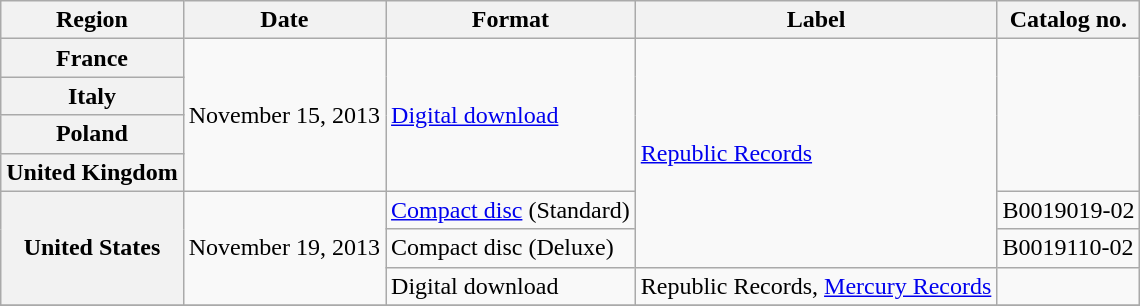<table class="wikitable plainrowheaders">
<tr>
<th scope="col">Region</th>
<th scope="col">Date</th>
<th scope="col">Format</th>
<th scope="col">Label</th>
<th scope="col">Catalog no.</th>
</tr>
<tr>
<th scope="row">France</th>
<td rowspan="4">November 15, 2013</td>
<td rowspan="4"><a href='#'>Digital download</a></td>
<td rowspan="6"><a href='#'>Republic Records</a></td>
<td rowspan="4"></td>
</tr>
<tr>
<th scope="row">Italy</th>
</tr>
<tr>
<th scope="row">Poland</th>
</tr>
<tr>
<th scope="row">United Kingdom</th>
</tr>
<tr>
<th scope="row" rowspan="3">United States</th>
<td rowspan="3">November 19, 2013</td>
<td><a href='#'>Compact disc</a> (Standard)</td>
<td>B0019019-02</td>
</tr>
<tr>
<td>Compact disc (Deluxe)</td>
<td>B0019110-02</td>
</tr>
<tr>
<td>Digital download</td>
<td>Republic Records, <a href='#'>Mercury Records</a></td>
<td></td>
</tr>
<tr>
</tr>
</table>
